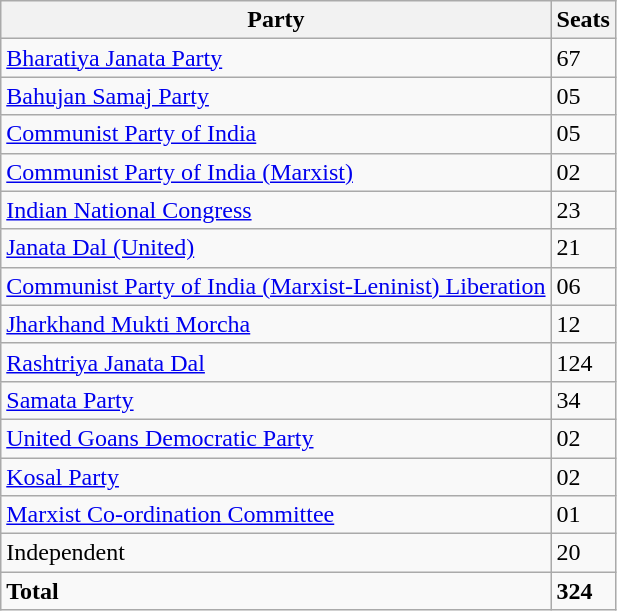<table class="wikitable sortable">
<tr>
<th>Party</th>
<th>Seats</th>
</tr>
<tr>
<td><a href='#'>Bharatiya Janata Party</a></td>
<td>67</td>
</tr>
<tr>
<td><a href='#'>Bahujan Samaj Party</a></td>
<td>05</td>
</tr>
<tr>
<td><a href='#'>Communist Party of India</a></td>
<td>05</td>
</tr>
<tr>
<td><a href='#'>Communist Party of India (Marxist)</a></td>
<td>02</td>
</tr>
<tr>
<td><a href='#'>Indian National Congress</a></td>
<td>23</td>
</tr>
<tr>
<td><a href='#'>Janata Dal (United)</a></td>
<td>21</td>
</tr>
<tr>
<td><a href='#'>Communist Party of India (Marxist-Leninist) Liberation</a></td>
<td>06</td>
</tr>
<tr>
<td><a href='#'>Jharkhand Mukti Morcha</a></td>
<td>12</td>
</tr>
<tr>
<td><a href='#'>Rashtriya Janata Dal</a></td>
<td>124</td>
</tr>
<tr>
<td><a href='#'>Samata Party</a></td>
<td>34</td>
</tr>
<tr>
<td><a href='#'>United Goans Democratic Party</a></td>
<td>02</td>
</tr>
<tr>
<td><a href='#'>Kosal Party</a></td>
<td>02</td>
</tr>
<tr>
<td><a href='#'>Marxist Co-ordination Committee</a></td>
<td>01</td>
</tr>
<tr>
<td>Independent</td>
<td>20</td>
</tr>
<tr>
<td><strong>Total</strong></td>
<td><strong>324</strong></td>
</tr>
</table>
